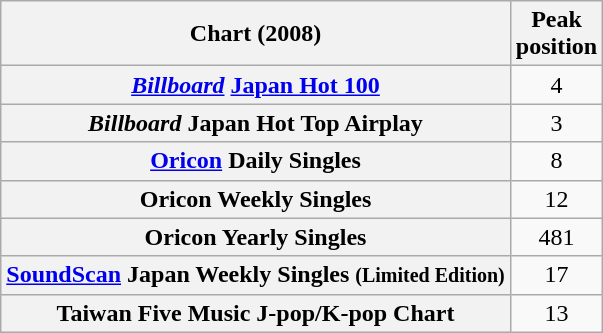<table class="wikitable sortable plainrowheaders">
<tr>
<th scope="col">Chart (2008)</th>
<th scope="col">Peak<br>position</th>
</tr>
<tr>
<th scope="row"><em><a href='#'>Billboard</a></em> <a href='#'>Japan Hot 100</a></th>
<td align="center">4</td>
</tr>
<tr>
<th scope="row"><em>Billboard</em> Japan Hot Top Airplay</th>
<td align="center">3</td>
</tr>
<tr>
<th scope="row"><a href='#'>Oricon</a> Daily Singles</th>
<td align="center">8</td>
</tr>
<tr>
<th scope="row">Oricon Weekly Singles</th>
<td align="center">12</td>
</tr>
<tr>
<th scope="row">Oricon Yearly Singles</th>
<td align="center">481</td>
</tr>
<tr>
<th scope="row"><a href='#'>SoundScan</a> Japan Weekly Singles <small>(Limited Edition)</small></th>
<td align="center">17</td>
</tr>
<tr>
<th scope="row" align="left">Taiwan Five Music J-pop/K-pop Chart</th>
<td align="center">13</td>
</tr>
</table>
